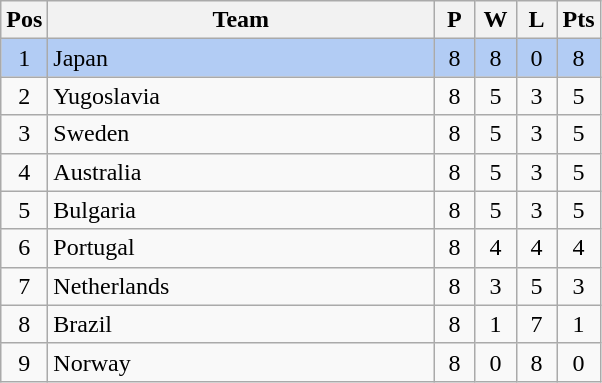<table class="wikitable" style="font-size: 100%">
<tr>
<th width=15>Pos</th>
<th width=250>Team</th>
<th width=20>P</th>
<th width=20>W</th>
<th width=20>L</th>
<th width=20>Pts</th>
</tr>
<tr align=center style="background: #b2ccf4;">
<td>1</td>
<td align="left"> Japan</td>
<td>8</td>
<td>8</td>
<td>0</td>
<td>8</td>
</tr>
<tr align=center>
<td>2</td>
<td align="left"> Yugoslavia</td>
<td>8</td>
<td>5</td>
<td>3</td>
<td>5</td>
</tr>
<tr align=center>
<td>3</td>
<td align="left"> Sweden</td>
<td>8</td>
<td>5</td>
<td>3</td>
<td>5</td>
</tr>
<tr align=center>
<td>4</td>
<td align="left"> Australia</td>
<td>8</td>
<td>5</td>
<td>3</td>
<td>5</td>
</tr>
<tr align=center>
<td>5</td>
<td align="left"> Bulgaria</td>
<td>8</td>
<td>5</td>
<td>3</td>
<td>5</td>
</tr>
<tr align=center>
<td>6</td>
<td align="left"> Portugal</td>
<td>8</td>
<td>4</td>
<td>4</td>
<td>4</td>
</tr>
<tr align=center>
<td>7</td>
<td align="left"> Netherlands</td>
<td>8</td>
<td>3</td>
<td>5</td>
<td>3</td>
</tr>
<tr align=center>
<td>8</td>
<td align="left"> Brazil</td>
<td>8</td>
<td>1</td>
<td>7</td>
<td>1</td>
</tr>
<tr align=center>
<td>9</td>
<td align="left"> Norway</td>
<td>8</td>
<td>0</td>
<td>8</td>
<td>0</td>
</tr>
</table>
